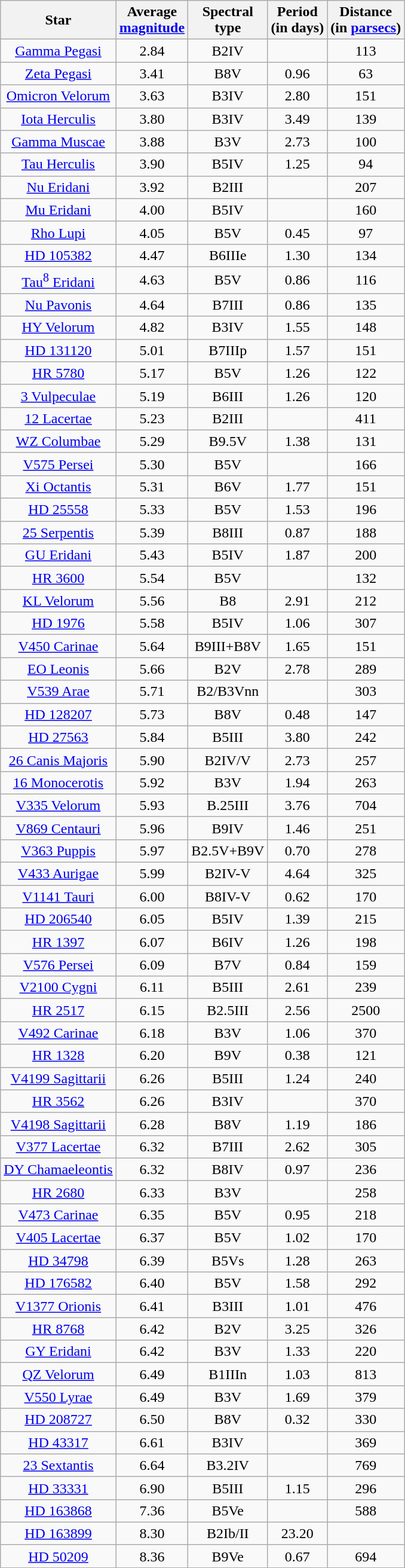<table border="1" class="wikitable sortable" style="text-align:center;">
<tr ---->
<th>Star<br></th>
<th>Average<br><a href='#'>magnitude</a><br></th>
<th>Spectral<br>type<br></th>
<th>Period<br>(in days)<br></th>
<th>Distance<br>(in <a href='#'>parsecs</a>)</th>
</tr>
<tr ---->
<td><a href='#'>Gamma Pegasi</a></td>
<td>2.84</td>
<td>B2IV</td>
<td></td>
<td>113</td>
</tr>
<tr ---->
<td><a href='#'>Zeta Pegasi</a></td>
<td>3.41</td>
<td>B8V</td>
<td>0.96</td>
<td>63</td>
</tr>
<tr ---->
<td><a href='#'>Omicron Velorum</a></td>
<td>3.63</td>
<td>B3IV</td>
<td>2.80</td>
<td>151</td>
</tr>
<tr ---->
<td><a href='#'>Iota Herculis</a></td>
<td>3.80</td>
<td>B3IV</td>
<td>3.49</td>
<td>139</td>
</tr>
<tr ---->
<td><a href='#'>Gamma Muscae</a></td>
<td>3.88</td>
<td>B3V</td>
<td>2.73</td>
<td>100</td>
</tr>
<tr ---->
<td><a href='#'>Tau Herculis</a></td>
<td>3.90</td>
<td>B5IV</td>
<td>1.25</td>
<td>94</td>
</tr>
<tr ---->
<td><a href='#'>Nu Eridani</a></td>
<td>3.92</td>
<td>B2III</td>
<td></td>
<td>207</td>
</tr>
<tr ---->
<td><a href='#'>Mu Eridani</a></td>
<td>4.00</td>
<td>B5IV</td>
<td></td>
<td>160</td>
</tr>
<tr ---->
<td><a href='#'>Rho Lupi</a></td>
<td>4.05</td>
<td>B5V</td>
<td>0.45</td>
<td>97</td>
</tr>
<tr ---->
<td><a href='#'>HD 105382</a></td>
<td>4.47</td>
<td>B6IIIe</td>
<td>1.30</td>
<td>134</td>
</tr>
<tr ---->
<td><a href='#'>Tau<sup>8</sup> Eridani</a></td>
<td>4.63</td>
<td>B5V</td>
<td>0.86</td>
<td>116</td>
</tr>
<tr ---->
<td><a href='#'>Nu Pavonis</a></td>
<td>4.64</td>
<td>B7III</td>
<td>0.86</td>
<td>135</td>
</tr>
<tr ---->
<td><a href='#'>HY Velorum</a></td>
<td>4.82</td>
<td>B3IV</td>
<td>1.55</td>
<td>148</td>
</tr>
<tr ---->
<td><a href='#'>HD 131120</a></td>
<td>5.01</td>
<td>B7IIIp</td>
<td>1.57</td>
<td>151</td>
</tr>
<tr ---->
<td><a href='#'>HR 5780</a></td>
<td>5.17</td>
<td>B5V</td>
<td>1.26</td>
<td>122</td>
</tr>
<tr ---->
<td><a href='#'>3 Vulpeculae</a></td>
<td>5.19</td>
<td>B6III</td>
<td>1.26</td>
<td>120</td>
</tr>
<tr ---->
<td><a href='#'>12 Lacertae</a></td>
<td>5.23</td>
<td>B2III</td>
<td></td>
<td>411</td>
</tr>
<tr ---->
<td><a href='#'>WZ Columbae</a></td>
<td>5.29</td>
<td>B9.5V</td>
<td>1.38</td>
<td>131</td>
</tr>
<tr ---->
<td><a href='#'>V575 Persei</a></td>
<td>5.30</td>
<td>B5V</td>
<td></td>
<td>166</td>
</tr>
<tr ---->
<td><a href='#'>Xi Octantis</a></td>
<td>5.31</td>
<td>B6V</td>
<td>1.77</td>
<td>151</td>
</tr>
<tr ---->
<td><a href='#'>HD 25558</a></td>
<td>5.33</td>
<td>B5V</td>
<td>1.53</td>
<td>196</td>
</tr>
<tr ---->
<td><a href='#'>25 Serpentis</a></td>
<td>5.39</td>
<td>B8III</td>
<td>0.87</td>
<td>188</td>
</tr>
<tr ---->
<td><a href='#'>GU Eridani</a></td>
<td>5.43</td>
<td>B5IV</td>
<td>1.87</td>
<td>200</td>
</tr>
<tr ---->
<td><a href='#'>HR 3600</a></td>
<td>5.54</td>
<td>B5V</td>
<td></td>
<td>132</td>
</tr>
<tr ---->
<td><a href='#'>KL Velorum</a></td>
<td>5.56</td>
<td>B8</td>
<td>2.91</td>
<td>212</td>
</tr>
<tr ---->
<td><a href='#'>HD 1976</a></td>
<td>5.58</td>
<td>B5IV</td>
<td>1.06</td>
<td>307</td>
</tr>
<tr ---->
<td><a href='#'>V450 Carinae</a></td>
<td>5.64</td>
<td>B9III+B8V</td>
<td>1.65</td>
<td>151</td>
</tr>
<tr ---->
<td><a href='#'>EO Leonis</a></td>
<td>5.66</td>
<td>B2V</td>
<td>2.78</td>
<td>289</td>
</tr>
<tr ---->
<td><a href='#'>V539 Arae</a></td>
<td>5.71</td>
<td>B2/B3Vnn</td>
<td></td>
<td>303</td>
</tr>
<tr ---->
<td><a href='#'>HD 128207</a></td>
<td>5.73</td>
<td>B8V</td>
<td>0.48</td>
<td>147</td>
</tr>
<tr ---->
<td><a href='#'>HD 27563</a></td>
<td>5.84</td>
<td>B5III</td>
<td>3.80</td>
<td>242</td>
</tr>
<tr ---->
<td><a href='#'>26 Canis Majoris</a></td>
<td>5.90</td>
<td>B2IV/V</td>
<td>2.73</td>
<td>257</td>
</tr>
<tr ---->
<td><a href='#'>16 Monocerotis</a></td>
<td>5.92</td>
<td>B3V</td>
<td>1.94</td>
<td>263</td>
</tr>
<tr ---->
<td><a href='#'>V335 Velorum</a></td>
<td>5.93</td>
<td>B.25III</td>
<td>3.76</td>
<td>704</td>
</tr>
<tr ---->
<td><a href='#'>V869 Centauri</a></td>
<td>5.96</td>
<td>B9IV</td>
<td>1.46</td>
<td>251</td>
</tr>
<tr ---->
<td><a href='#'>V363 Puppis</a></td>
<td>5.97</td>
<td>B2.5V+B9V</td>
<td>0.70</td>
<td>278</td>
</tr>
<tr ---->
<td><a href='#'>V433 Aurigae</a></td>
<td>5.99</td>
<td>B2IV-V</td>
<td>4.64</td>
<td>325</td>
</tr>
<tr ---->
<td><a href='#'>V1141 Tauri</a></td>
<td>6.00</td>
<td>B8IV-V</td>
<td>0.62</td>
<td>170</td>
</tr>
<tr ---->
<td><a href='#'>HD 206540</a></td>
<td>6.05</td>
<td>B5IV</td>
<td>1.39</td>
<td>215</td>
</tr>
<tr ---->
<td><a href='#'>HR 1397</a></td>
<td>6.07</td>
<td>B6IV</td>
<td>1.26</td>
<td>198</td>
</tr>
<tr ---->
<td><a href='#'>V576 Persei</a></td>
<td>6.09</td>
<td>B7V</td>
<td>0.84</td>
<td>159</td>
</tr>
<tr ---->
<td><a href='#'>V2100 Cygni</a></td>
<td>6.11</td>
<td>B5III</td>
<td>2.61</td>
<td>239</td>
</tr>
<tr ---->
<td><a href='#'>HR 2517</a></td>
<td>6.15</td>
<td>B2.5III</td>
<td>2.56</td>
<td>2500</td>
</tr>
<tr ---->
<td><a href='#'>V492 Carinae</a></td>
<td>6.18</td>
<td>B3V</td>
<td>1.06</td>
<td>370</td>
</tr>
<tr ---->
<td><a href='#'>HR 1328</a></td>
<td>6.20</td>
<td>B9V</td>
<td>0.38</td>
<td>121</td>
</tr>
<tr ---->
<td><a href='#'>V4199 Sagittarii</a></td>
<td>6.26</td>
<td>B5III</td>
<td>1.24</td>
<td>240</td>
</tr>
<tr ---->
<td><a href='#'>HR 3562</a></td>
<td>6.26</td>
<td>B3IV</td>
<td></td>
<td>370</td>
</tr>
<tr ---->
<td><a href='#'>V4198 Sagittarii</a></td>
<td>6.28</td>
<td>B8V</td>
<td>1.19</td>
<td>186</td>
</tr>
<tr ---->
<td><a href='#'>V377 Lacertae</a></td>
<td>6.32</td>
<td>B7III</td>
<td>2.62</td>
<td>305</td>
</tr>
<tr ---->
<td><a href='#'>DY Chamaeleontis</a></td>
<td>6.32</td>
<td>B8IV</td>
<td>0.97</td>
<td>236</td>
</tr>
<tr ---->
<td><a href='#'>HR 2680</a></td>
<td>6.33</td>
<td>B3V</td>
<td></td>
<td>258</td>
</tr>
<tr ---->
<td><a href='#'>V473 Carinae</a></td>
<td>6.35</td>
<td>B5V</td>
<td>0.95</td>
<td>218</td>
</tr>
<tr ---->
<td><a href='#'>V405 Lacertae</a></td>
<td>6.37</td>
<td>B5V</td>
<td>1.02</td>
<td>170</td>
</tr>
<tr ---->
<td><a href='#'>HD 34798</a></td>
<td>6.39</td>
<td>B5Vs</td>
<td>1.28</td>
<td>263</td>
</tr>
<tr ---->
<td><a href='#'>HD 176582</a></td>
<td>6.40</td>
<td>B5V</td>
<td>1.58</td>
<td>292</td>
</tr>
<tr ---->
<td><a href='#'>V1377 Orionis</a></td>
<td>6.41</td>
<td>B3III</td>
<td>1.01</td>
<td>476</td>
</tr>
<tr ---->
<td><a href='#'>HR 8768</a></td>
<td>6.42</td>
<td>B2V</td>
<td>3.25</td>
<td>326</td>
</tr>
<tr ---->
<td><a href='#'>GY Eridani</a></td>
<td>6.42</td>
<td>B3V</td>
<td>1.33</td>
<td>220</td>
</tr>
<tr ---->
<td><a href='#'>QZ Velorum</a></td>
<td>6.49</td>
<td>B1IIIn</td>
<td>1.03</td>
<td>813</td>
</tr>
<tr ---->
<td><a href='#'>V550 Lyrae</a></td>
<td>6.49</td>
<td>B3V</td>
<td>1.69</td>
<td>379</td>
</tr>
<tr ---->
<td><a href='#'>HD 208727</a></td>
<td>6.50</td>
<td>B8V</td>
<td>0.32</td>
<td>330</td>
</tr>
<tr ---->
<td><a href='#'>HD 43317</a></td>
<td>6.61</td>
<td>B3IV</td>
<td></td>
<td>369</td>
</tr>
<tr ---->
<td><a href='#'>23 Sextantis</a></td>
<td>6.64</td>
<td>B3.2IV</td>
<td></td>
<td>769</td>
</tr>
<tr ---->
<td><a href='#'>HD 33331</a></td>
<td>6.90</td>
<td>B5III</td>
<td>1.15</td>
<td>296</td>
</tr>
<tr ---->
<td><a href='#'>HD 163868</a></td>
<td>7.36</td>
<td>B5Ve</td>
<td></td>
<td>588</td>
</tr>
<tr ---->
<td><a href='#'>HD 163899</a></td>
<td>8.30</td>
<td>B2Ib/II</td>
<td>23.20</td>
<td></td>
</tr>
<tr ---->
<td><a href='#'>HD 50209</a></td>
<td>8.36</td>
<td>B9Ve</td>
<td>0.67</td>
<td>694</td>
</tr>
</table>
